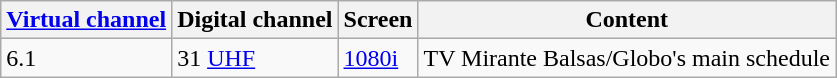<table class = "wikitable">
<tr>
<th><a href='#'>Virtual channel</a></th>
<th>Digital channel</th>
<th>Screen</th>
<th>Content</th>
</tr>
<tr>
<td>6.1</td>
<td>31 <a href='#'>UHF</a></td>
<td><a href='#'>1080i</a></td>
<td>TV Mirante Balsas/Globo's main schedule</td>
</tr>
</table>
